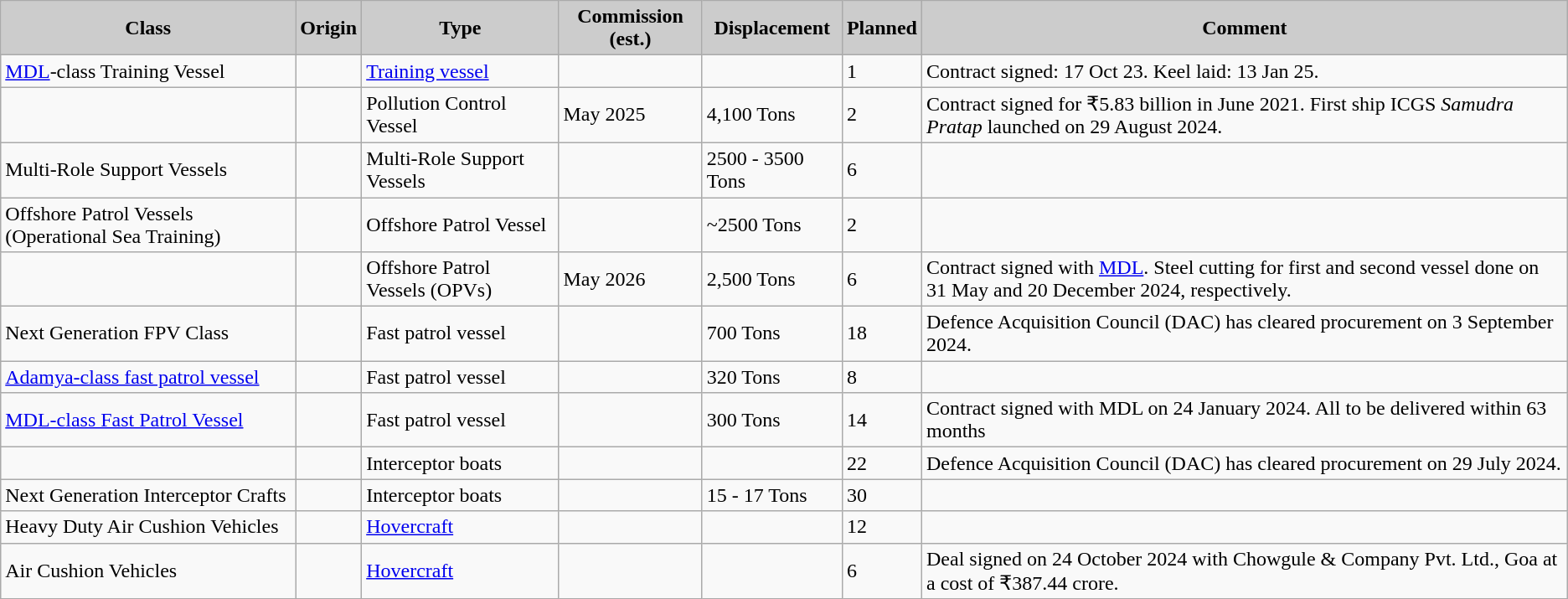<table class="wikitable">
<tr>
<th style="background:#ccc;">Class</th>
<th style="background:#ccc;">Origin</th>
<th style="background:#ccc;">Type</th>
<th style="background:#ccc;">Commission (est.)</th>
<th style="background:#ccc;">Displacement</th>
<th style="background:#ccc;">Planned</th>
<th style="background:#ccc;">Comment</th>
</tr>
<tr>
<td><a href='#'>MDL</a>-class Training Vessel</td>
<td></td>
<td><a href='#'>Training vessel</a></td>
<td></td>
<td></td>
<td>1</td>
<td>Contract signed: 17 Oct 23. Keel laid: 13 Jan 25.</td>
</tr>
<tr>
<td></td>
<td></td>
<td>Pollution Control Vessel</td>
<td>May 2025</td>
<td>4,100 Tons</td>
<td>2</td>
<td>Contract signed for ₹5.83 billion in June 2021. First ship ICGS <em>Samudra Pratap</em> launched on 29 August 2024.</td>
</tr>
<tr>
<td>Multi-Role Support Vessels</td>
<td></td>
<td>Multi-Role Support Vessels</td>
<td></td>
<td>2500 - 3500 Tons</td>
<td>6</td>
<td></td>
</tr>
<tr>
<td>Offshore Patrol Vessels (Operational Sea Training)</td>
<td></td>
<td>Offshore Patrol Vessel</td>
<td></td>
<td>~2500 Tons</td>
<td>2</td>
<td></td>
</tr>
<tr>
<td></td>
<td></td>
<td>Offshore Patrol Vessels (OPVs)</td>
<td>May 2026</td>
<td>2,500 Tons</td>
<td>6</td>
<td>Contract signed with <a href='#'>MDL</a>. Steel cutting for first and second vessel done on 31 May and 20 December 2024, respectively.</td>
</tr>
<tr>
<td>Next Generation FPV Class</td>
<td></td>
<td>Fast patrol vessel</td>
<td></td>
<td>700 Tons</td>
<td>18</td>
<td>  Defence Acquisition Council (DAC) has cleared procurement on 3 September 2024.</td>
</tr>
<tr>
<td><a href='#'>Adamya-class fast patrol vessel</a></td>
<td></td>
<td>Fast patrol vessel</td>
<td></td>
<td>320 Tons</td>
<td>8</td>
<td></td>
</tr>
<tr>
<td><a href='#'>MDL-class Fast Patrol Vessel</a></td>
<td></td>
<td>Fast patrol vessel</td>
<td></td>
<td>300 Tons</td>
<td>14</td>
<td>Contract signed with MDL on 24 January 2024. All to be delivered within 63 months</td>
</tr>
<tr>
<td></td>
<td></td>
<td>Interceptor boats</td>
<td></td>
<td></td>
<td>22</td>
<td> Defence Acquisition Council (DAC) has cleared procurement on 29 July 2024.</td>
</tr>
<tr>
<td>Next Generation Interceptor Crafts</td>
<td></td>
<td>Interceptor boats</td>
<td></td>
<td>15 - 17 Tons</td>
<td>30</td>
<td></td>
</tr>
<tr>
<td>Heavy Duty Air Cushion Vehicles</td>
<td></td>
<td><a href='#'>Hovercraft</a></td>
<td></td>
<td></td>
<td>12</td>
<td></td>
</tr>
<tr>
<td>Air Cushion Vehicles</td>
<td></td>
<td><a href='#'>Hovercraft</a></td>
<td></td>
<td></td>
<td>6</td>
<td>Deal signed on 24 October 2024 with Chowgule & Company Pvt. Ltd., Goa at a cost of ₹387.44 crore.</td>
</tr>
</table>
